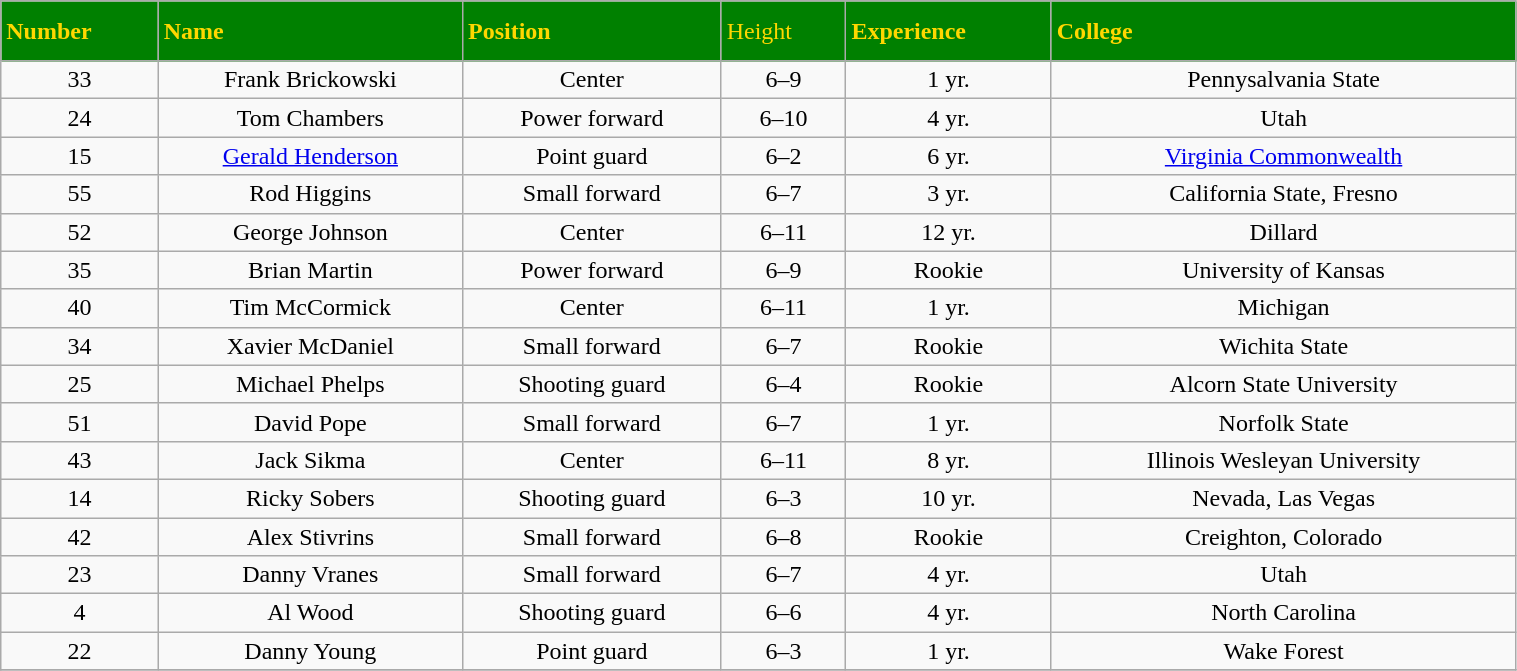<table class="wikitable" width="80%">
<tr style="height:40px; background:Green; color:gold">
<td><strong>Number</strong></td>
<td><strong>Name</strong></td>
<td><strong>Position</strong></td>
<td>Height</td>
<td><strong>Experience</strong></td>
<td><strong>College</strong></td>
</tr>
<tr align="center" bgcolor="">
<td>33</td>
<td>Frank Brickowski</td>
<td>Center</td>
<td>6–9</td>
<td>1 yr.</td>
<td>Pennysalvania State</td>
</tr>
<tr align="center" bgcolor="">
<td>24</td>
<td>Tom Chambers</td>
<td>Power forward</td>
<td>6–10</td>
<td>4 yr.</td>
<td>Utah</td>
</tr>
<tr align="center" bgcolor="">
<td>15</td>
<td><a href='#'>Gerald Henderson</a></td>
<td>Point guard</td>
<td>6–2</td>
<td>6 yr.</td>
<td><a href='#'>Virginia Commonwealth</a></td>
</tr>
<tr align="center" bgcolor="">
<td>55</td>
<td>Rod Higgins</td>
<td>Small forward</td>
<td>6–7</td>
<td>3 yr.</td>
<td>California State, Fresno</td>
</tr>
<tr align="center" bgcolor="">
<td>52</td>
<td>George Johnson</td>
<td>Center</td>
<td>6–11</td>
<td>12 yr.</td>
<td>Dillard</td>
</tr>
<tr align="center" bgcolor="">
<td>35</td>
<td>Brian Martin</td>
<td>Power forward</td>
<td>6–9</td>
<td>Rookie</td>
<td>University of Kansas</td>
</tr>
<tr align="center" bgcolor="">
<td>40</td>
<td>Tim McCormick</td>
<td>Center</td>
<td>6–11</td>
<td>1 yr.</td>
<td>Michigan</td>
</tr>
<tr align="center" bgcolor="">
<td>34</td>
<td>Xavier McDaniel</td>
<td>Small forward</td>
<td>6–7</td>
<td>Rookie</td>
<td>Wichita State</td>
</tr>
<tr align="center" bgcolor="">
<td>25</td>
<td>Michael Phelps</td>
<td>Shooting guard</td>
<td>6–4</td>
<td>Rookie</td>
<td>Alcorn State University</td>
</tr>
<tr align="center" bgcolor="">
<td>51</td>
<td>David Pope</td>
<td>Small forward</td>
<td>6–7</td>
<td>1 yr.</td>
<td>Norfolk State</td>
</tr>
<tr align="center" bgcolor="">
<td>43</td>
<td>Jack Sikma</td>
<td>Center</td>
<td>6–11</td>
<td>8 yr.</td>
<td>Illinois Wesleyan University</td>
</tr>
<tr align="center" bgcolor="">
<td>14</td>
<td>Ricky Sobers</td>
<td>Shooting guard</td>
<td>6–3</td>
<td>10 yr.</td>
<td>Nevada, Las Vegas</td>
</tr>
<tr align="center" bgcolor="">
<td>42</td>
<td>Alex Stivrins</td>
<td>Small forward</td>
<td>6–8</td>
<td>Rookie</td>
<td>Creighton, Colorado</td>
</tr>
<tr align="center" bgcolor="">
<td>23</td>
<td>Danny Vranes</td>
<td>Small forward</td>
<td>6–7</td>
<td>4 yr.</td>
<td>Utah</td>
</tr>
<tr align="center" bgcolor="">
<td>4</td>
<td>Al Wood</td>
<td>Shooting guard</td>
<td>6–6</td>
<td>4 yr.</td>
<td>North Carolina</td>
</tr>
<tr align="center" bgcolor="">
<td>22</td>
<td>Danny Young</td>
<td>Point guard</td>
<td>6–3</td>
<td>1 yr.</td>
<td>Wake Forest</td>
</tr>
<tr align="center" bgcolor="">
</tr>
</table>
